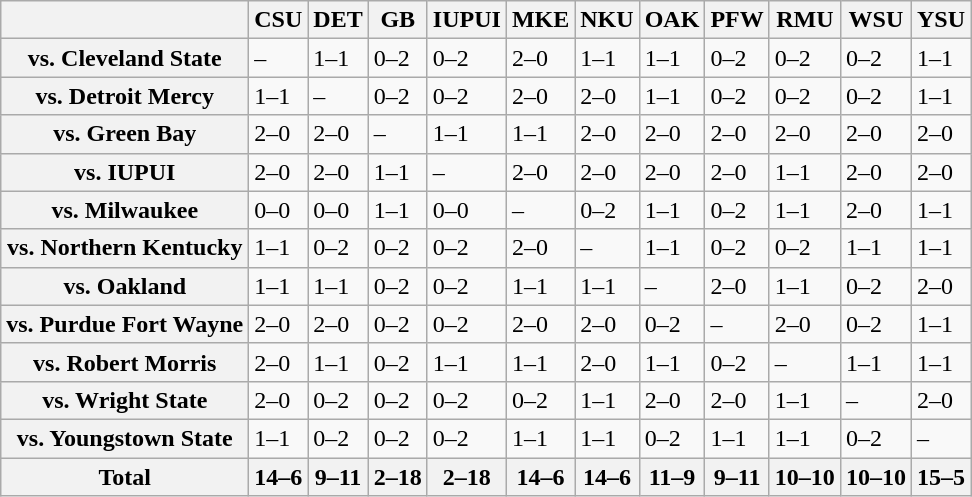<table class="wikitable">
<tr>
<th colspan="1"></th>
<th style=>CSU</th>
<th style=>DET</th>
<th style=>GB</th>
<th style=>IUPUI</th>
<th style=>MKE</th>
<th style=>NKU</th>
<th style=>OAK</th>
<th style=>PFW</th>
<th style=>RMU</th>
<th style=>WSU</th>
<th style=>YSU</th>
</tr>
<tr>
<th>vs. Cleveland State</th>
<td>–</td>
<td>1–1</td>
<td>0–2</td>
<td>0–2</td>
<td>2–0</td>
<td>1–1</td>
<td>1–1</td>
<td>0–2</td>
<td>0–2</td>
<td>0–2</td>
<td>1–1</td>
</tr>
<tr>
<th>vs. Detroit Mercy</th>
<td>1–1</td>
<td>–</td>
<td>0–2</td>
<td>0–2</td>
<td>2–0</td>
<td>2–0</td>
<td>1–1</td>
<td>0–2</td>
<td>0–2</td>
<td>0–2</td>
<td>1–1</td>
</tr>
<tr>
<th>vs. Green Bay</th>
<td>2–0</td>
<td>2–0</td>
<td>–</td>
<td>1–1</td>
<td>1–1</td>
<td>2–0</td>
<td>2–0</td>
<td>2–0</td>
<td>2–0</td>
<td>2–0</td>
<td>2–0</td>
</tr>
<tr>
<th>vs. IUPUI</th>
<td>2–0</td>
<td>2–0</td>
<td>1–1</td>
<td>–</td>
<td>2–0</td>
<td>2–0</td>
<td>2–0</td>
<td>2–0</td>
<td>1–1</td>
<td>2–0</td>
<td>2–0</td>
</tr>
<tr>
<th>vs. Milwaukee</th>
<td>0–0</td>
<td>0–0</td>
<td>1–1</td>
<td>0–0</td>
<td>–</td>
<td>0–2</td>
<td>1–1</td>
<td>0–2</td>
<td>1–1</td>
<td>2–0</td>
<td>1–1</td>
</tr>
<tr>
<th>vs. Northern Kentucky</th>
<td>1–1</td>
<td>0–2</td>
<td>0–2</td>
<td>0–2</td>
<td>2–0</td>
<td>–</td>
<td>1–1</td>
<td>0–2</td>
<td>0–2</td>
<td>1–1</td>
<td>1–1</td>
</tr>
<tr>
<th>vs. Oakland</th>
<td>1–1</td>
<td>1–1</td>
<td>0–2</td>
<td>0–2</td>
<td>1–1</td>
<td>1–1</td>
<td>–</td>
<td>2–0</td>
<td>1–1</td>
<td>0–2</td>
<td>2–0</td>
</tr>
<tr>
<th>vs. Purdue Fort Wayne</th>
<td>2–0</td>
<td>2–0</td>
<td>0–2</td>
<td>0–2</td>
<td>2–0</td>
<td>2–0</td>
<td>0–2</td>
<td>–</td>
<td>2–0</td>
<td>0–2</td>
<td>1–1</td>
</tr>
<tr>
<th>vs. Robert Morris</th>
<td>2–0</td>
<td>1–1</td>
<td>0–2</td>
<td>1–1</td>
<td>1–1</td>
<td>2–0</td>
<td>1–1</td>
<td>0–2</td>
<td>–</td>
<td>1–1</td>
<td>1–1</td>
</tr>
<tr>
<th>vs. Wright State</th>
<td>2–0</td>
<td>0–2</td>
<td>0–2</td>
<td>0–2</td>
<td>0–2</td>
<td>1–1</td>
<td>2–0</td>
<td>2–0</td>
<td>1–1</td>
<td>–</td>
<td>2–0</td>
</tr>
<tr>
<th>vs. Youngstown State</th>
<td>1–1</td>
<td>0–2</td>
<td>0–2</td>
<td>0–2</td>
<td>1–1</td>
<td>1–1</td>
<td>0–2</td>
<td>1–1</td>
<td>1–1</td>
<td>0–2</td>
<td>–</td>
</tr>
<tr>
<th>Total</th>
<th>14–6</th>
<th>9–11</th>
<th>2–18</th>
<th>2–18</th>
<th>14–6</th>
<th>14–6</th>
<th>11–9</th>
<th>9–11</th>
<th>10–10</th>
<th>10–10</th>
<th>15–5</th>
</tr>
</table>
